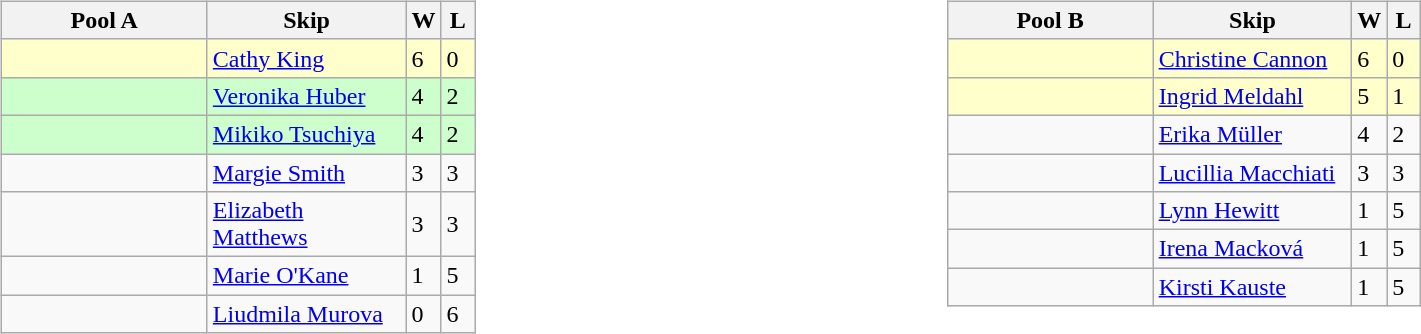<table table>
<tr>
<td valign=top width=10%><br><table class=wikitable>
<tr>
<th width=130>Pool A</th>
<th width=125>Skip</th>
<th width=15>W</th>
<th width=15>L</th>
</tr>
<tr bgcolor=#ffffcc>
<td></td>
<td><a href='#'>Cathy King</a></td>
<td>6</td>
<td>0</td>
</tr>
<tr bgcolor=#ccffcc>
<td></td>
<td><a href='#'>Veronika Huber</a></td>
<td>4</td>
<td>2</td>
</tr>
<tr bgcolor=#ccffcc>
<td></td>
<td><a href='#'>Mikiko Tsuchiya</a></td>
<td>4</td>
<td>2</td>
</tr>
<tr>
<td></td>
<td><a href='#'>Margie Smith</a></td>
<td>3</td>
<td>3</td>
</tr>
<tr>
<td></td>
<td><a href='#'>Elizabeth Matthews</a></td>
<td>3</td>
<td>3</td>
</tr>
<tr>
<td></td>
<td><a href='#'>Marie O'Kane</a></td>
<td>1</td>
<td>5</td>
</tr>
<tr>
<td></td>
<td><a href='#'>Liudmila Murova</a></td>
<td>0</td>
<td>6</td>
</tr>
</table>
</td>
<td valign=top width=10%><br><table class=wikitable>
<tr>
<th width=130>Pool B</th>
<th width=125>Skip</th>
<th width=15>W</th>
<th width=15>L</th>
</tr>
<tr bgcolor=#ffffcc>
<td></td>
<td><a href='#'>Christine Cannon</a></td>
<td>6</td>
<td>0</td>
</tr>
<tr bgcolor=#ffffcc>
<td></td>
<td><a href='#'>Ingrid Meldahl</a></td>
<td>5</td>
<td>1</td>
</tr>
<tr>
<td></td>
<td><a href='#'>Erika Müller</a></td>
<td>4</td>
<td>2</td>
</tr>
<tr>
<td></td>
<td><a href='#'>Lucillia Macchiati</a></td>
<td>3</td>
<td>3</td>
</tr>
<tr>
<td></td>
<td><a href='#'>Lynn Hewitt</a></td>
<td>1</td>
<td>5</td>
</tr>
<tr>
<td></td>
<td><a href='#'>Irena Macková</a></td>
<td>1</td>
<td>5</td>
</tr>
<tr>
<td></td>
<td><a href='#'>Kirsti Kauste</a></td>
<td>1</td>
<td>5</td>
</tr>
</table>
</td>
</tr>
</table>
